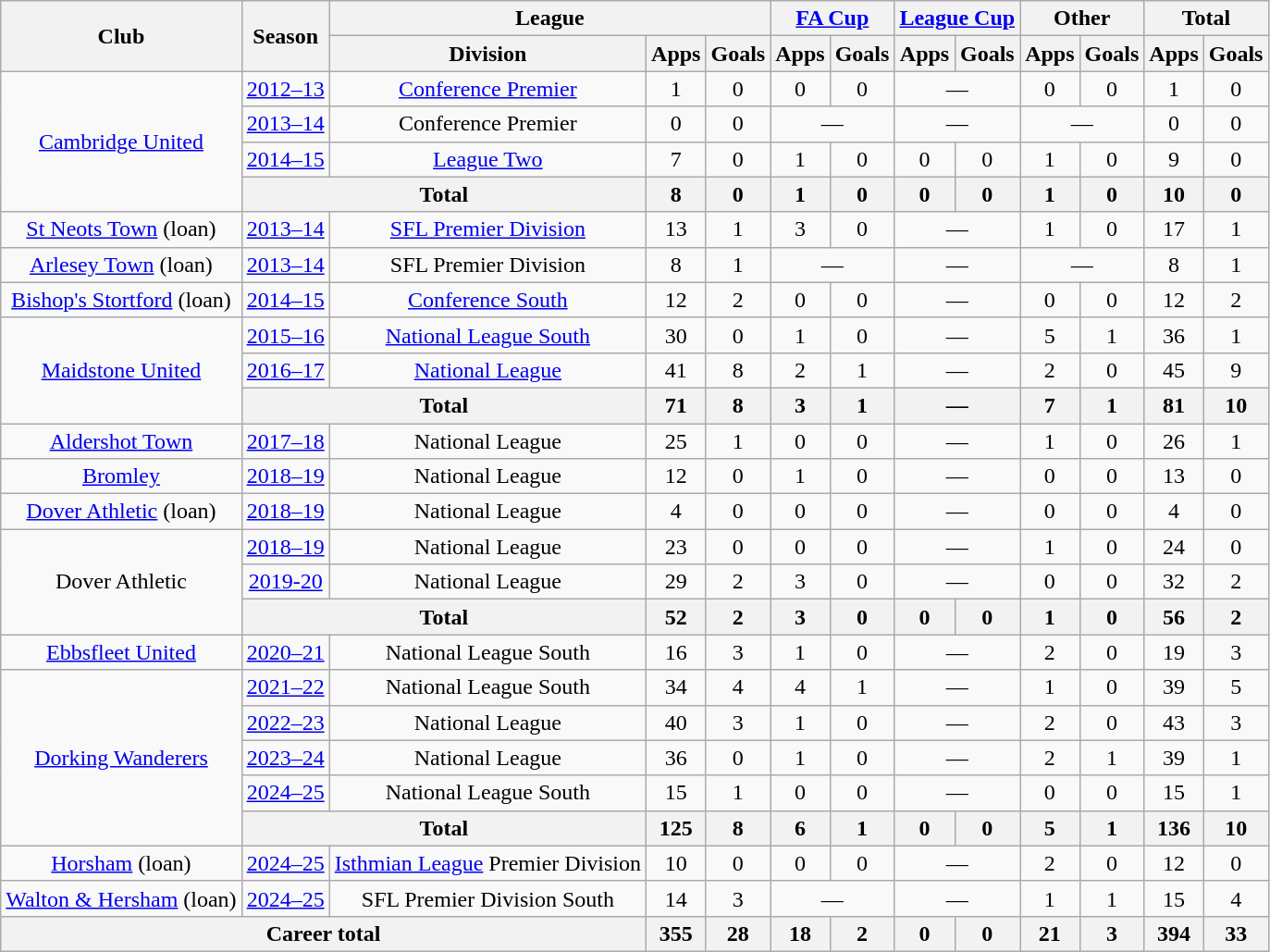<table class="wikitable" style="text-align: center">
<tr>
<th rowspan="2">Club</th>
<th rowspan="2">Season</th>
<th colspan="3">League</th>
<th colspan="2"><a href='#'>FA Cup</a></th>
<th colspan="2"><a href='#'>League Cup</a></th>
<th colspan="2">Other</th>
<th colspan="2">Total</th>
</tr>
<tr>
<th>Division</th>
<th>Apps</th>
<th>Goals</th>
<th>Apps</th>
<th>Goals</th>
<th>Apps</th>
<th>Goals</th>
<th>Apps</th>
<th>Goals</th>
<th>Apps</th>
<th>Goals</th>
</tr>
<tr>
<td rowspan="4"><a href='#'>Cambridge United</a></td>
<td><a href='#'>2012–13</a></td>
<td><a href='#'>Conference Premier</a></td>
<td>1</td>
<td>0</td>
<td>0</td>
<td>0</td>
<td colspan="2">—</td>
<td>0</td>
<td>0</td>
<td>1</td>
<td>0</td>
</tr>
<tr>
<td><a href='#'>2013–14</a></td>
<td>Conference Premier</td>
<td>0</td>
<td>0</td>
<td colspan="2">—</td>
<td colspan="2">—</td>
<td colspan="2">—</td>
<td>0</td>
<td>0</td>
</tr>
<tr>
<td><a href='#'>2014–15</a></td>
<td><a href='#'>League Two</a></td>
<td>7</td>
<td>0</td>
<td>1</td>
<td>0</td>
<td>0</td>
<td>0</td>
<td>1</td>
<td>0</td>
<td>9</td>
<td>0</td>
</tr>
<tr>
<th colspan="2">Total</th>
<th>8</th>
<th>0</th>
<th>1</th>
<th>0</th>
<th>0</th>
<th>0</th>
<th>1</th>
<th>0</th>
<th>10</th>
<th>0</th>
</tr>
<tr>
<td><a href='#'>St Neots Town</a> (loan)</td>
<td><a href='#'>2013–14</a></td>
<td><a href='#'>SFL Premier Division</a></td>
<td>13</td>
<td>1</td>
<td>3</td>
<td>0</td>
<td colspan="2">—</td>
<td>1</td>
<td>0</td>
<td>17</td>
<td>1</td>
</tr>
<tr>
<td><a href='#'>Arlesey Town</a> (loan)</td>
<td><a href='#'>2013–14</a></td>
<td>SFL Premier Division</td>
<td>8</td>
<td>1</td>
<td colspan="2">—</td>
<td colspan="2">—</td>
<td colspan="2">—</td>
<td>8</td>
<td>1</td>
</tr>
<tr>
<td><a href='#'>Bishop's Stortford</a> (loan)</td>
<td><a href='#'>2014–15</a></td>
<td><a href='#'>Conference South</a></td>
<td>12</td>
<td>2</td>
<td>0</td>
<td>0</td>
<td colspan="2">—</td>
<td>0</td>
<td>0</td>
<td>12</td>
<td>2</td>
</tr>
<tr>
<td rowspan="3"><a href='#'>Maidstone United</a></td>
<td><a href='#'>2015–16</a></td>
<td><a href='#'>National League South</a></td>
<td>30</td>
<td>0</td>
<td>1</td>
<td>0</td>
<td colspan="2">—</td>
<td>5</td>
<td>1</td>
<td>36</td>
<td>1</td>
</tr>
<tr>
<td><a href='#'>2016–17</a></td>
<td><a href='#'>National League</a></td>
<td>41</td>
<td>8</td>
<td>2</td>
<td>1</td>
<td colspan="2">—</td>
<td>2</td>
<td>0</td>
<td>45</td>
<td>9</td>
</tr>
<tr>
<th colspan="2">Total</th>
<th>71</th>
<th>8</th>
<th>3</th>
<th>1</th>
<th colspan="2">—</th>
<th>7</th>
<th>1</th>
<th>81</th>
<th>10</th>
</tr>
<tr>
<td><a href='#'>Aldershot Town</a></td>
<td><a href='#'>2017–18</a></td>
<td>National League</td>
<td>25</td>
<td>1</td>
<td>0</td>
<td>0</td>
<td colspan="2">—</td>
<td>1</td>
<td>0</td>
<td>26</td>
<td>1</td>
</tr>
<tr>
<td><a href='#'>Bromley</a></td>
<td><a href='#'>2018–19</a></td>
<td>National League</td>
<td>12</td>
<td>0</td>
<td>1</td>
<td>0</td>
<td colspan="2">—</td>
<td>0</td>
<td>0</td>
<td>13</td>
<td>0</td>
</tr>
<tr>
<td><a href='#'>Dover Athletic</a> (loan)</td>
<td><a href='#'>2018–19</a></td>
<td>National League</td>
<td>4</td>
<td>0</td>
<td>0</td>
<td>0</td>
<td colspan="2">—</td>
<td>0</td>
<td>0</td>
<td>4</td>
<td>0</td>
</tr>
<tr>
<td rowspan="3">Dover Athletic</td>
<td><a href='#'>2018–19</a></td>
<td>National League</td>
<td>23</td>
<td>0</td>
<td>0</td>
<td>0</td>
<td colspan="2">—</td>
<td>1</td>
<td>0</td>
<td>24</td>
<td>0</td>
</tr>
<tr>
<td><a href='#'>2019-20</a></td>
<td>National League</td>
<td>29</td>
<td>2</td>
<td>3</td>
<td>0</td>
<td colspan="2">—</td>
<td>0</td>
<td>0</td>
<td>32</td>
<td>2</td>
</tr>
<tr>
<th colspan="2">Total</th>
<th>52</th>
<th>2</th>
<th>3</th>
<th>0</th>
<th>0</th>
<th>0</th>
<th>1</th>
<th>0</th>
<th>56</th>
<th>2</th>
</tr>
<tr>
<td><a href='#'>Ebbsfleet United</a></td>
<td><a href='#'>2020–21</a></td>
<td>National League South</td>
<td>16</td>
<td>3</td>
<td>1</td>
<td>0</td>
<td colspan="2">—</td>
<td>2</td>
<td>0</td>
<td>19</td>
<td>3</td>
</tr>
<tr>
<td rowspan="5"><a href='#'>Dorking Wanderers</a></td>
<td><a href='#'>2021–22</a></td>
<td>National League South</td>
<td>34</td>
<td>4</td>
<td>4</td>
<td>1</td>
<td colspan="2">—</td>
<td>1</td>
<td>0</td>
<td>39</td>
<td>5</td>
</tr>
<tr>
<td><a href='#'>2022–23</a></td>
<td>National League</td>
<td>40</td>
<td>3</td>
<td>1</td>
<td>0</td>
<td colspan="2">—</td>
<td>2</td>
<td>0</td>
<td>43</td>
<td>3</td>
</tr>
<tr>
<td><a href='#'>2023–24</a></td>
<td>National League</td>
<td>36</td>
<td>0</td>
<td>1</td>
<td>0</td>
<td colspan="2">—</td>
<td>2</td>
<td>1</td>
<td>39</td>
<td>1</td>
</tr>
<tr>
<td><a href='#'>2024–25</a></td>
<td>National League South</td>
<td>15</td>
<td>1</td>
<td>0</td>
<td>0</td>
<td colspan="2">—</td>
<td>0</td>
<td>0</td>
<td>15</td>
<td>1</td>
</tr>
<tr>
<th colspan="2">Total</th>
<th>125</th>
<th>8</th>
<th>6</th>
<th>1</th>
<th>0</th>
<th>0</th>
<th>5</th>
<th>1</th>
<th>136</th>
<th>10</th>
</tr>
<tr>
<td><a href='#'>Horsham</a> (loan)</td>
<td><a href='#'>2024–25</a></td>
<td><a href='#'>Isthmian League</a> Premier Division</td>
<td>10</td>
<td>0</td>
<td>0</td>
<td>0</td>
<td colspan="2">—</td>
<td>2</td>
<td>0</td>
<td>12</td>
<td>0</td>
</tr>
<tr>
<td><a href='#'>Walton & Hersham</a> (loan)</td>
<td><a href='#'>2024–25</a></td>
<td>SFL Premier Division South</td>
<td>14</td>
<td>3</td>
<td colspan="2">—</td>
<td colspan="2">—</td>
<td>1</td>
<td>1</td>
<td>15</td>
<td>4</td>
</tr>
<tr>
<th colspan="3">Career total</th>
<th>355</th>
<th>28</th>
<th>18</th>
<th>2</th>
<th>0</th>
<th>0</th>
<th>21</th>
<th>3</th>
<th>394</th>
<th>33</th>
</tr>
</table>
